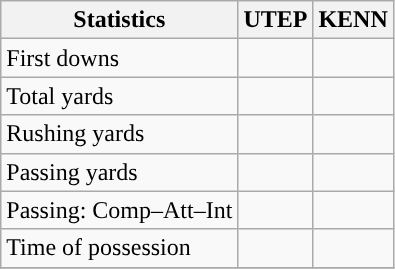<table class="wikitable" style="float: left;">
<tr>
<th>Statistics</th>
<th>UTEP</th>
<th>KENN</th>
</tr>
<tr>
<td>First downs</td>
<td></td>
<td></td>
</tr>
<tr>
<td>Total yards</td>
<td></td>
<td></td>
</tr>
<tr>
<td>Rushing yards</td>
<td></td>
<td></td>
</tr>
<tr>
<td>Passing yards</td>
<td></td>
<td></td>
</tr>
<tr>
<td>Passing: Comp–Att–Int</td>
<td></td>
<td></td>
</tr>
<tr>
<td>Time of possession</td>
<td></td>
<td></td>
</tr>
<tr>
</tr>
</table>
